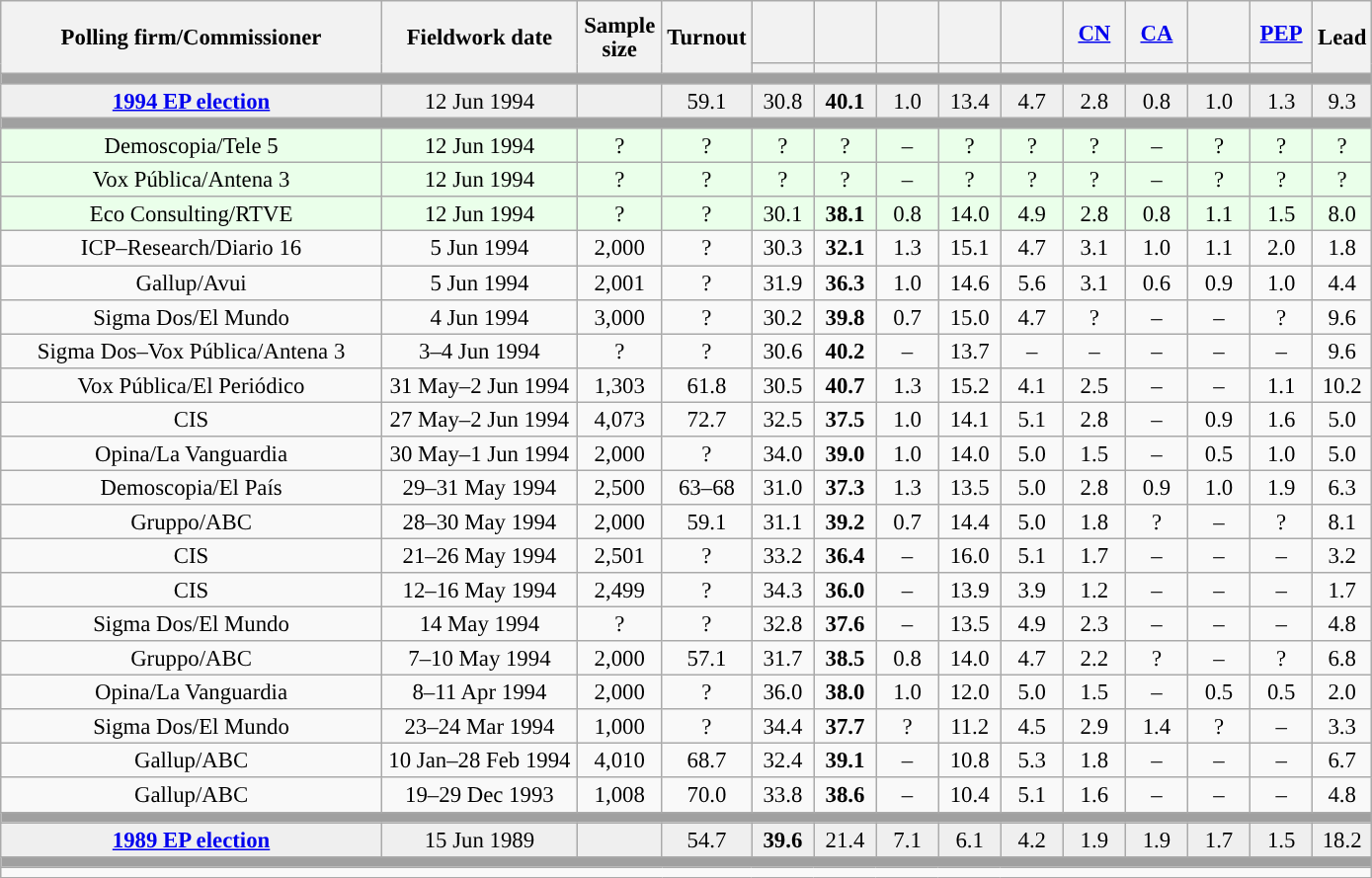<table class="wikitable collapsible collapsed" style="text-align:center; font-size:95%; line-height:16px;">
<tr style="height:42px;">
<th style="width:250px;" rowspan="2">Polling firm/Commissioner</th>
<th style="width:125px;" rowspan="2">Fieldwork date</th>
<th style="width:50px;" rowspan="2">Sample size</th>
<th style="width:45px;" rowspan="2">Turnout</th>
<th style="width:35px;"></th>
<th style="width:35px;"></th>
<th style="width:35px;"></th>
<th style="width:35px;"></th>
<th style="width:35px;"></th>
<th style="width:35px;"><a href='#'>CN</a></th>
<th style="width:35px;"><a href='#'>CA</a></th>
<th style="width:35px;"></th>
<th style="width:35px;"><a href='#'>PEP</a></th>
<th style="width:30px;" rowspan="2">Lead</th>
</tr>
<tr>
<th style="color:inherit;background:"></th>
<th style="color:inherit;background:"></th>
<th style="color:inherit;background:"></th>
<th style="color:inherit;background:"></th>
<th style="color:inherit;background:"></th>
<th style="color:inherit;background:"></th>
<th style="color:inherit;background:"></th>
<th style="color:inherit;background:"></th>
<th style="color:inherit;background:"></th>
</tr>
<tr>
<td colspan="14" style="background:#A0A0A0"></td>
</tr>
<tr style="background:#EFEFEF;">
<td><strong><a href='#'>1994 EP election</a></strong></td>
<td>12 Jun 1994</td>
<td></td>
<td>59.1</td>
<td>30.8<br></td>
<td><strong>40.1</strong><br></td>
<td>1.0<br></td>
<td>13.4<br></td>
<td>4.7<br></td>
<td>2.8<br></td>
<td>0.8<br></td>
<td>1.0<br></td>
<td>1.3<br></td>
<td style="background:">9.3</td>
</tr>
<tr>
<td colspan="14" style="background:#A0A0A0"></td>
</tr>
<tr style="background:#EAFFEA;">
<td>Demoscopia/Tele 5</td>
<td>12 Jun 1994</td>
<td>?</td>
<td>?</td>
<td>?<br></td>
<td>?<br></td>
<td>–</td>
<td>?<br></td>
<td>?<br></td>
<td>?<br></td>
<td>–</td>
<td>?<br></td>
<td>?<br></td>
<td style="background:">?</td>
</tr>
<tr style="background:#EAFFEA;">
<td>Vox Pública/Antena 3</td>
<td>12 Jun 1994</td>
<td>?</td>
<td>?</td>
<td>?<br></td>
<td>?<br></td>
<td>–</td>
<td>?<br></td>
<td>?<br></td>
<td>?<br></td>
<td>–</td>
<td>?<br></td>
<td>?<br></td>
<td style="background:">?</td>
</tr>
<tr style="background:#EAFFEA;">
<td>Eco Consulting/RTVE</td>
<td>12 Jun 1994</td>
<td>?</td>
<td>?</td>
<td>30.1<br></td>
<td><strong>38.1</strong><br></td>
<td>0.8<br></td>
<td>14.0<br></td>
<td>4.9<br></td>
<td>2.8<br></td>
<td>0.8<br></td>
<td>1.1<br></td>
<td>1.5<br></td>
<td style="background:">8.0</td>
</tr>
<tr>
<td>ICP–Research/Diario 16</td>
<td>5 Jun 1994</td>
<td>2,000</td>
<td>?</td>
<td>30.3<br></td>
<td><strong>32.1</strong><br></td>
<td>1.3<br></td>
<td>15.1<br></td>
<td>4.7<br></td>
<td>3.1<br></td>
<td>1.0<br></td>
<td>1.1<br></td>
<td>2.0<br></td>
<td style="background:">1.8</td>
</tr>
<tr>
<td>Gallup/Avui</td>
<td>5 Jun 1994</td>
<td>2,001</td>
<td>?</td>
<td>31.9<br></td>
<td><strong>36.3</strong><br></td>
<td>1.0<br></td>
<td>14.6<br></td>
<td>5.6<br></td>
<td>3.1<br></td>
<td>0.6<br></td>
<td>0.9<br></td>
<td>1.0<br></td>
<td style="background:">4.4</td>
</tr>
<tr>
<td>Sigma Dos/El Mundo</td>
<td>4 Jun 1994</td>
<td>3,000</td>
<td>?</td>
<td>30.2<br></td>
<td><strong>39.8</strong><br></td>
<td>0.7<br></td>
<td>15.0<br></td>
<td>4.7<br></td>
<td>?<br></td>
<td>–</td>
<td>–</td>
<td>?<br></td>
<td style="background:">9.6</td>
</tr>
<tr>
<td>Sigma Dos–Vox Pública/Antena 3</td>
<td>3–4 Jun 1994</td>
<td>?</td>
<td>?</td>
<td>30.6</td>
<td><strong>40.2</strong></td>
<td>–</td>
<td>13.7</td>
<td>–</td>
<td>–</td>
<td>–</td>
<td>–</td>
<td>–</td>
<td style="background:">9.6</td>
</tr>
<tr>
<td>Vox Pública/El Periódico</td>
<td>31 May–2 Jun 1994</td>
<td>1,303</td>
<td>61.8</td>
<td>30.5<br></td>
<td><strong>40.7</strong><br></td>
<td>1.3<br></td>
<td>15.2<br></td>
<td>4.1<br></td>
<td>2.5<br></td>
<td>–</td>
<td>–</td>
<td>1.1<br></td>
<td style="background:">10.2</td>
</tr>
<tr>
<td>CIS</td>
<td>27 May–2 Jun 1994</td>
<td>4,073</td>
<td>72.7</td>
<td>32.5</td>
<td><strong>37.5</strong></td>
<td>1.0</td>
<td>14.1</td>
<td>5.1</td>
<td>2.8</td>
<td>–</td>
<td>0.9</td>
<td>1.6</td>
<td style="background:">5.0</td>
</tr>
<tr>
<td>Opina/La Vanguardia</td>
<td>30 May–1 Jun 1994</td>
<td>2,000</td>
<td>?</td>
<td>34.0<br></td>
<td><strong>39.0</strong><br></td>
<td>1.0<br></td>
<td>14.0<br></td>
<td>5.0<br></td>
<td>1.5<br></td>
<td>–</td>
<td>0.5<br></td>
<td>1.0<br></td>
<td style="background:">5.0</td>
</tr>
<tr>
<td>Demoscopia/El País</td>
<td>29–31 May 1994</td>
<td>2,500</td>
<td>63–68</td>
<td>31.0<br></td>
<td><strong>37.3</strong><br></td>
<td>1.3<br></td>
<td>13.5<br></td>
<td>5.0<br></td>
<td>2.8<br></td>
<td>0.9<br></td>
<td>1.0<br></td>
<td>1.9<br></td>
<td style="background:">6.3</td>
</tr>
<tr>
<td>Gruppo/ABC</td>
<td>28–30 May 1994</td>
<td>2,000</td>
<td>59.1</td>
<td>31.1<br></td>
<td><strong>39.2</strong><br></td>
<td>0.7<br></td>
<td>14.4<br></td>
<td>5.0<br></td>
<td>1.8<br></td>
<td>?<br></td>
<td>–</td>
<td>?<br></td>
<td style="background:">8.1</td>
</tr>
<tr>
<td>CIS</td>
<td>21–26 May 1994</td>
<td>2,501</td>
<td>?</td>
<td>33.2</td>
<td><strong>36.4</strong></td>
<td>–</td>
<td>16.0</td>
<td>5.1</td>
<td>1.7</td>
<td>–</td>
<td>–</td>
<td>–</td>
<td style="background:">3.2</td>
</tr>
<tr>
<td>CIS</td>
<td>12–16 May 1994</td>
<td>2,499</td>
<td>?</td>
<td>34.3</td>
<td><strong>36.0</strong></td>
<td>–</td>
<td>13.9</td>
<td>3.9</td>
<td>1.2</td>
<td>–</td>
<td>–</td>
<td>–</td>
<td style="background:">1.7</td>
</tr>
<tr>
<td>Sigma Dos/El Mundo</td>
<td>14 May 1994</td>
<td>?</td>
<td>?</td>
<td>32.8<br></td>
<td><strong>37.6</strong><br></td>
<td>–</td>
<td>13.5<br></td>
<td>4.9<br></td>
<td>2.3<br></td>
<td>–</td>
<td>–</td>
<td>–</td>
<td style="background:">4.8</td>
</tr>
<tr>
<td>Gruppo/ABC</td>
<td>7–10 May 1994</td>
<td>2,000</td>
<td>57.1</td>
<td>31.7<br></td>
<td><strong>38.5</strong><br></td>
<td>0.8<br></td>
<td>14.0<br></td>
<td>4.7<br></td>
<td>2.2<br></td>
<td>?<br></td>
<td>–</td>
<td>?<br></td>
<td style="background:">6.8</td>
</tr>
<tr>
<td>Opina/La Vanguardia</td>
<td>8–11 Apr 1994</td>
<td>2,000</td>
<td>?</td>
<td>36.0<br></td>
<td><strong>38.0</strong><br></td>
<td>1.0<br></td>
<td>12.0<br></td>
<td>5.0<br></td>
<td>1.5<br></td>
<td>–</td>
<td>0.5<br></td>
<td>0.5<br></td>
<td style="background:">2.0</td>
</tr>
<tr>
<td>Sigma Dos/El Mundo</td>
<td>23–24 Mar 1994</td>
<td>1,000</td>
<td>?</td>
<td>34.4<br></td>
<td><strong>37.7</strong><br></td>
<td>?<br></td>
<td>11.2<br></td>
<td>4.5<br></td>
<td>2.9<br></td>
<td>1.4<br></td>
<td>?<br></td>
<td>–</td>
<td style="background:">3.3</td>
</tr>
<tr>
<td>Gallup/ABC</td>
<td>10 Jan–28 Feb 1994</td>
<td>4,010</td>
<td>68.7</td>
<td>32.4<br></td>
<td><strong>39.1</strong><br></td>
<td>–</td>
<td>10.8<br></td>
<td>5.3<br></td>
<td>1.8<br></td>
<td>–</td>
<td>–</td>
<td>–</td>
<td style="background:">6.7</td>
</tr>
<tr>
<td>Gallup/ABC</td>
<td>19–29 Dec 1993</td>
<td>1,008</td>
<td>70.0</td>
<td>33.8<br></td>
<td><strong>38.6</strong><br></td>
<td>–</td>
<td>10.4<br></td>
<td>5.1<br></td>
<td>1.6<br></td>
<td>–</td>
<td>–</td>
<td>–</td>
<td style="background:">4.8</td>
</tr>
<tr>
<td colspan="14" style="background:#A0A0A0"></td>
</tr>
<tr style="background:#EFEFEF;">
<td><strong><a href='#'>1989 EP election</a></strong></td>
<td>15 Jun 1989</td>
<td></td>
<td>54.7</td>
<td><strong>39.6</strong><br></td>
<td>21.4<br></td>
<td>7.1<br></td>
<td>6.1<br></td>
<td>4.2<br></td>
<td>1.9<br></td>
<td>1.9<br></td>
<td>1.7<br></td>
<td>1.5<br></td>
<td style="background:">18.2</td>
</tr>
<tr>
<td colspan="14" style="background:#A0A0A0"></td>
</tr>
<tr>
<td colspan="14"></td>
</tr>
</table>
